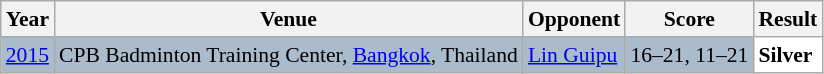<table class="sortable wikitable" style="font-size: 90%;">
<tr>
<th>Year</th>
<th>Venue</th>
<th>Opponent</th>
<th>Score</th>
<th>Result</th>
</tr>
<tr style="background:#AABBCC">
<td align="center"><a href='#'>2015</a></td>
<td align="left">CPB Badminton Training Center, <a href='#'>Bangkok</a>, Thailand</td>
<td align="left"> <a href='#'>Lin Guipu</a></td>
<td align="left">16–21, 11–21</td>
<td style="text-align:left; background:white"> <strong>Silver</strong></td>
</tr>
</table>
